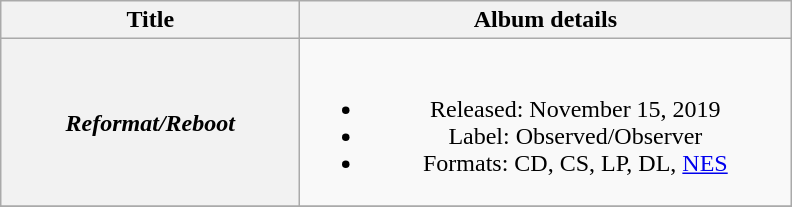<table class="wikitable plainrowheaders" style="text-align:center;">
<tr>
<th scope="col" style="width:12em;">Title</th>
<th scope="col" style="width:20em;">Album details</th>
</tr>
<tr>
<th scope="row"><em>Reformat/Reboot</em></th>
<td><br><ul><li>Released: November 15, 2019</li><li>Label: Observed/Observer</li><li>Formats: CD, CS, LP, DL, <a href='#'>NES</a></li></ul></td>
</tr>
<tr>
</tr>
</table>
